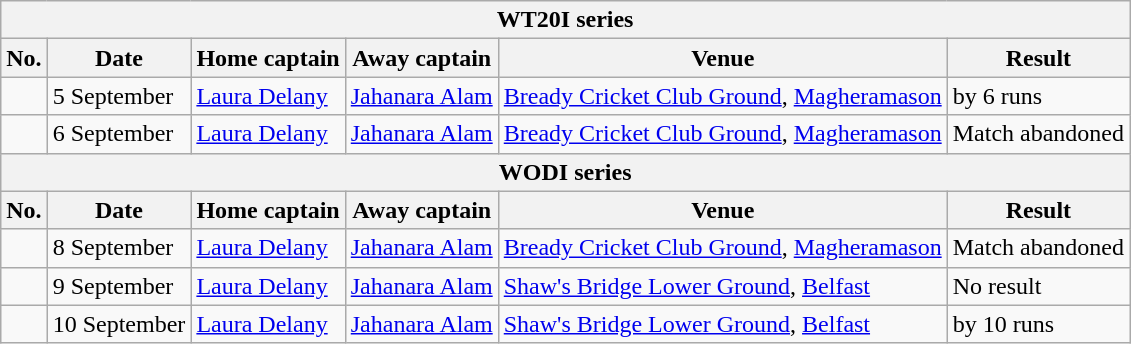<table class="wikitable">
<tr>
<th colspan="6">WT20I series</th>
</tr>
<tr>
<th>No.</th>
<th>Date</th>
<th>Home captain</th>
<th>Away captain</th>
<th>Venue</th>
<th>Result</th>
</tr>
<tr>
<td></td>
<td>5 September</td>
<td><a href='#'>Laura Delany</a></td>
<td><a href='#'>Jahanara Alam</a></td>
<td><a href='#'>Bready Cricket Club Ground</a>, <a href='#'>Magheramason</a></td>
<td> by 6 runs</td>
</tr>
<tr>
<td></td>
<td>6 September</td>
<td><a href='#'>Laura Delany</a></td>
<td><a href='#'>Jahanara Alam</a></td>
<td><a href='#'>Bready Cricket Club Ground</a>, <a href='#'>Magheramason</a></td>
<td>Match abandoned</td>
</tr>
<tr>
<th colspan="6">WODI series</th>
</tr>
<tr>
<th>No.</th>
<th>Date</th>
<th>Home captain</th>
<th>Away captain</th>
<th>Venue</th>
<th>Result</th>
</tr>
<tr>
<td></td>
<td>8 September</td>
<td><a href='#'>Laura Delany</a></td>
<td><a href='#'>Jahanara Alam</a></td>
<td><a href='#'>Bready Cricket Club Ground</a>, <a href='#'>Magheramason</a></td>
<td>Match abandoned</td>
</tr>
<tr>
<td></td>
<td>9 September</td>
<td><a href='#'>Laura Delany</a></td>
<td><a href='#'>Jahanara Alam</a></td>
<td><a href='#'>Shaw's Bridge Lower Ground</a>, <a href='#'>Belfast</a></td>
<td>No result</td>
</tr>
<tr>
<td></td>
<td>10 September</td>
<td><a href='#'>Laura Delany</a></td>
<td><a href='#'>Jahanara Alam</a></td>
<td><a href='#'>Shaw's Bridge Lower Ground</a>, <a href='#'>Belfast</a></td>
<td> by 10 runs</td>
</tr>
</table>
